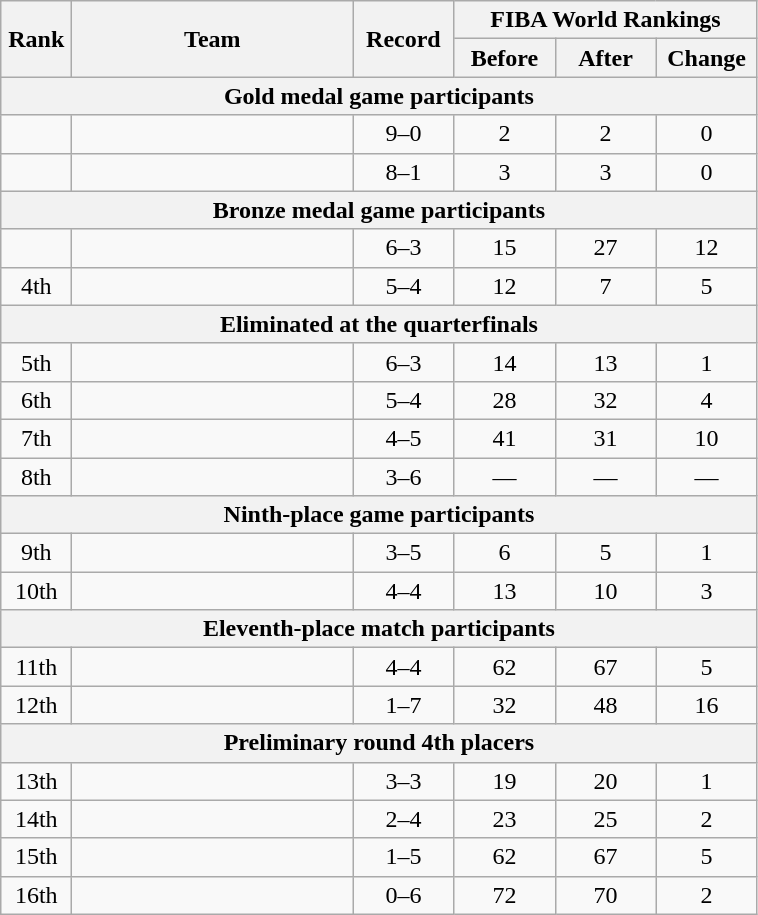<table class="wikitable" style="text-align:center">
<tr>
<th rowspan=2 width=40>Rank</th>
<th rowspan=2 width=180>Team</th>
<th rowspan=2 width=60>Record</th>
<th colspan=3>FIBA World Rankings</th>
</tr>
<tr>
<th width=60>Before</th>
<th width=60>After</th>
<th width=60>Change</th>
</tr>
<tr>
<th colspan=6>Gold medal game participants</th>
</tr>
<tr align="center">
<td></td>
<td></td>
<td>9–0</td>
<td>2</td>
<td>2</td>
<td> 0</td>
</tr>
<tr>
<td></td>
<td></td>
<td>8–1</td>
<td>3</td>
<td>3</td>
<td> 0</td>
</tr>
<tr>
<th colspan=6>Bronze medal game participants</th>
</tr>
<tr align="center">
<td></td>
<td></td>
<td>6–3</td>
<td>15</td>
<td>27</td>
<td> 12</td>
</tr>
<tr>
<td>4th</td>
<td></td>
<td>5–4</td>
<td>12</td>
<td>7</td>
<td> 5</td>
</tr>
<tr>
<th colspan=6>Eliminated at the quarterfinals</th>
</tr>
<tr align="center">
<td>5th</td>
<td></td>
<td>6–3</td>
<td>14</td>
<td>13</td>
<td> 1</td>
</tr>
<tr>
<td>6th</td>
<td></td>
<td>5–4</td>
<td>28</td>
<td>32</td>
<td> 4</td>
</tr>
<tr>
<td>7th</td>
<td></td>
<td>4–5</td>
<td>41</td>
<td>31</td>
<td> 10</td>
</tr>
<tr>
<td>8th</td>
<td></td>
<td>3–6</td>
<td>—</td>
<td>—</td>
<td>—</td>
</tr>
<tr>
<th colspan=6>Ninth-place game participants</th>
</tr>
<tr align=center>
<td>9th</td>
<td></td>
<td>3–5</td>
<td>6</td>
<td>5</td>
<td> 1</td>
</tr>
<tr>
<td>10th</td>
<td></td>
<td>4–4</td>
<td>13</td>
<td>10</td>
<td> 3</td>
</tr>
<tr>
<th colspan=6>Eleventh-place match participants</th>
</tr>
<tr align=center>
<td>11th</td>
<td></td>
<td>4–4</td>
<td>62</td>
<td>67</td>
<td> 5</td>
</tr>
<tr>
<td>12th</td>
<td></td>
<td>1–7</td>
<td>32</td>
<td>48</td>
<td> 16</td>
</tr>
<tr>
<th colspan=6>Preliminary round 4th placers</th>
</tr>
<tr align=center>
<td>13th</td>
<td></td>
<td>3–3</td>
<td>19</td>
<td>20</td>
<td> 1</td>
</tr>
<tr>
<td>14th</td>
<td></td>
<td>2–4</td>
<td>23</td>
<td>25</td>
<td> 2</td>
</tr>
<tr>
<td>15th</td>
<td></td>
<td>1–5</td>
<td>62</td>
<td>67</td>
<td> 5</td>
</tr>
<tr>
<td>16th</td>
<td></td>
<td>0–6</td>
<td>72</td>
<td>70</td>
<td> 2</td>
</tr>
</table>
